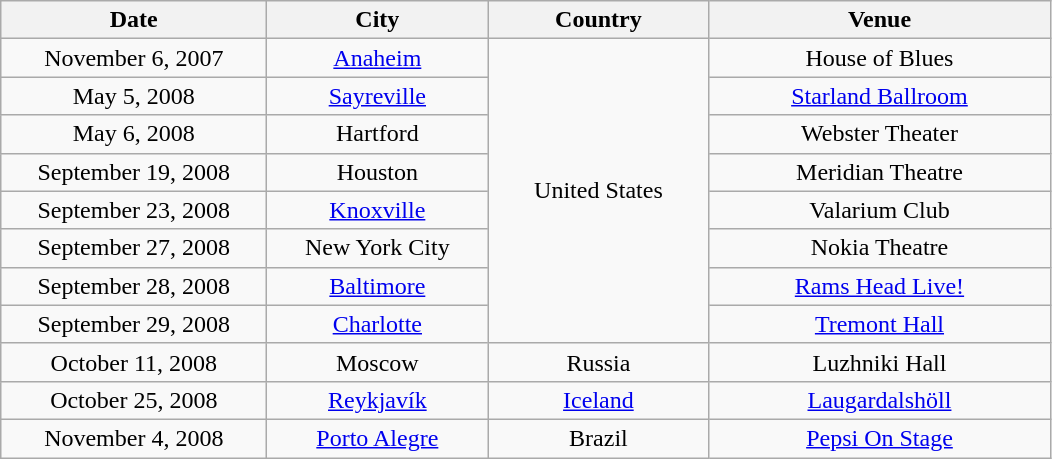<table class="wikitable" style="text-align:center;">
<tr>
<th width="170">Date</th>
<th width="140">City</th>
<th width="140">Country</th>
<th width="220">Venue</th>
</tr>
<tr>
<td>November 6, 2007</td>
<td><a href='#'>Anaheim</a></td>
<td rowspan="8">United States</td>
<td>House of Blues</td>
</tr>
<tr>
<td>May 5, 2008</td>
<td><a href='#'>Sayreville</a></td>
<td><a href='#'>Starland Ballroom</a></td>
</tr>
<tr>
<td>May 6, 2008</td>
<td>Hartford</td>
<td>Webster Theater</td>
</tr>
<tr>
<td>September 19, 2008</td>
<td>Houston</td>
<td>Meridian Theatre</td>
</tr>
<tr>
<td>September 23, 2008</td>
<td><a href='#'>Knoxville</a></td>
<td>Valarium Club</td>
</tr>
<tr>
<td>September 27, 2008</td>
<td>New York City</td>
<td>Nokia Theatre</td>
</tr>
<tr>
<td>September 28, 2008</td>
<td><a href='#'>Baltimore</a></td>
<td><a href='#'>Rams Head Live!</a></td>
</tr>
<tr>
<td>September 29, 2008</td>
<td><a href='#'>Charlotte</a></td>
<td><a href='#'>Tremont Hall</a></td>
</tr>
<tr>
<td>October 11, 2008</td>
<td>Moscow</td>
<td>Russia</td>
<td>Luzhniki Hall</td>
</tr>
<tr>
<td>October 25, 2008</td>
<td><a href='#'>Reykjavík</a></td>
<td><a href='#'>Iceland</a></td>
<td><a href='#'>Laugardalshöll</a></td>
</tr>
<tr>
<td>November 4, 2008</td>
<td><a href='#'>Porto Alegre</a></td>
<td>Brazil</td>
<td><a href='#'>Pepsi On Stage</a></td>
</tr>
</table>
